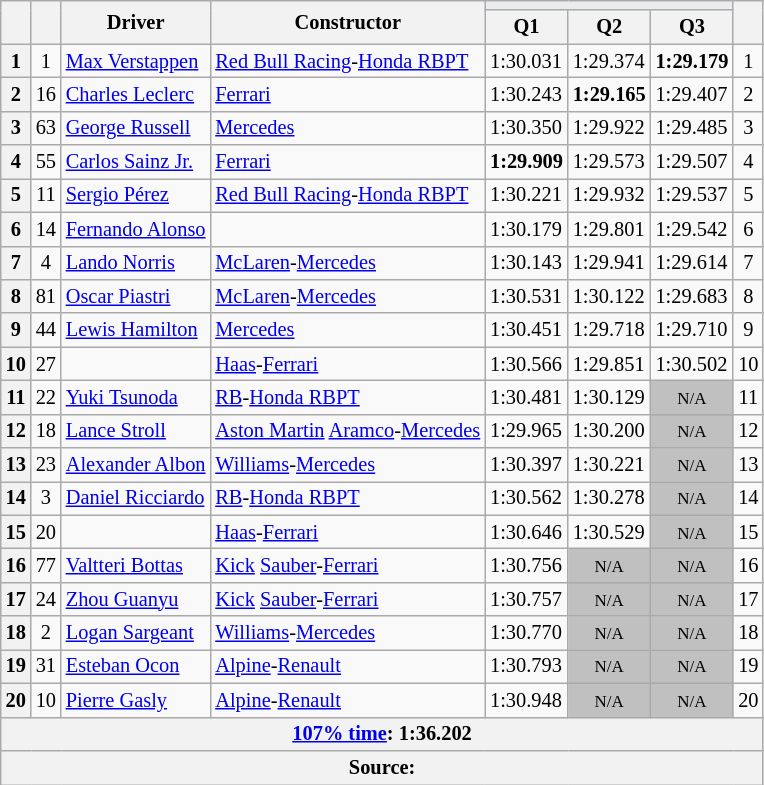<table class="wikitable sortable" style="font-size: 85%;">
<tr>
<th rowspan="2"></th>
<th rowspan="2"></th>
<th rowspan="2">Driver</th>
<th rowspan="2">Constructor</th>
<th colspan="3" style="background:#eaecf0; text-align:center;"></th>
<th rowspan="2"></th>
</tr>
<tr>
<th scope="col">Q1</th>
<th scope="col">Q2</th>
<th scope="col">Q3</th>
</tr>
<tr>
<th scope="row">1</th>
<td align="center">1</td>
<td data-sort-value="ver"> <a href='#'>Max Verstappen</a></td>
<td><a href='#'>Red Bull Racing</a>-<a href='#'>Honda RBPT</a></td>
<td>1:30.031</td>
<td>1:29.374</td>
<td><strong>1:29.179</strong></td>
<td align="center">1</td>
</tr>
<tr>
<th scope="row">2</th>
<td align="center">16</td>
<td data-sort-value="lec"> <a href='#'>Charles Leclerc</a></td>
<td><a href='#'>Ferrari</a></td>
<td>1:30.243</td>
<td><strong>1:29.165</strong></td>
<td>1:29.407</td>
<td align="center">2</td>
</tr>
<tr>
<th scope="row">3</th>
<td align="center">63</td>
<td data-sort-value="rus"> <a href='#'>George Russell</a></td>
<td><a href='#'>Mercedes</a></td>
<td>1:30.350</td>
<td>1:29.922</td>
<td>1:29.485</td>
<td align="center">3</td>
</tr>
<tr>
<th scope="row">4</th>
<td align="center">55</td>
<td data-sort-value="sai"> <a href='#'>Carlos Sainz Jr.</a></td>
<td><a href='#'>Ferrari</a></td>
<td><strong>1:29.909</strong></td>
<td>1:29.573</td>
<td>1:29.507</td>
<td align="center">4</td>
</tr>
<tr>
<th scope="row">5</th>
<td align="center">11</td>
<td data-sort-value="per"> <a href='#'>Sergio Pérez</a></td>
<td><a href='#'>Red Bull Racing</a>-<a href='#'>Honda RBPT</a></td>
<td>1:30.221</td>
<td>1:29.932</td>
<td>1:29.537</td>
<td align="center">5</td>
</tr>
<tr>
<th scope="row">6</th>
<td align="center">14</td>
<td data-sort-value="alo"> <a href='#'>Fernando Alonso</a></td>
<td></td>
<td>1:30.179</td>
<td>1:29.801</td>
<td>1:29.542</td>
<td align="center">6</td>
</tr>
<tr>
<th scope="row">7</th>
<td align="center">4</td>
<td data-sort-value="nor"> <a href='#'>Lando Norris</a></td>
<td><a href='#'>McLaren</a>-<a href='#'>Mercedes</a></td>
<td>1:30.143</td>
<td>1:29.941</td>
<td>1:29.614</td>
<td align="center">7</td>
</tr>
<tr>
<th scope="row">8</th>
<td align="center">81</td>
<td data-sort-value="pia"> <a href='#'>Oscar Piastri</a></td>
<td><a href='#'>McLaren</a>-<a href='#'>Mercedes</a></td>
<td>1:30.531</td>
<td>1:30.122</td>
<td>1:29.683</td>
<td align="center">8</td>
</tr>
<tr>
<th scope="row">9</th>
<td align="center">44</td>
<td data-sort-value="ham"> <a href='#'>Lewis Hamilton</a></td>
<td><a href='#'>Mercedes</a></td>
<td>1:30.451</td>
<td>1:29.718</td>
<td>1:29.710</td>
<td align="center">9</td>
</tr>
<tr>
<th scope="row">10</th>
<td align="center">27</td>
<td data-sort-value="hul"></td>
<td><a href='#'>Haas</a>-<a href='#'>Ferrari</a></td>
<td>1:30.566</td>
<td>1:29.851</td>
<td>1:30.502</td>
<td align="center">10</td>
</tr>
<tr>
<th scope="row">11</th>
<td align="center">22</td>
<td data-sort-value="tsu"> <a href='#'>Yuki Tsunoda</a></td>
<td><a href='#'>RB</a>-<a href='#'>Honda RBPT</a></td>
<td>1:30.481</td>
<td>1:30.129</td>
<td data-sort-value="18" align="center" style="background: silver"><small>N/A</small></td>
<td align="center">11</td>
</tr>
<tr>
<th scope="row">12</th>
<td align="center">18</td>
<td data-sort-value="str"> <a href='#'>Lance Stroll</a></td>
<td><a href='#'>Aston Martin</a> <a href='#'>Aramco</a>-<a href='#'>Mercedes</a></td>
<td>1:29.965</td>
<td>1:30.200</td>
<td data-sort-value="14" align="center" style="background: silver"><small>N/A</small></td>
<td align="center">12</td>
</tr>
<tr>
<th scope="row">13</th>
<td align="center">23</td>
<td data-sort-value="alb"> <a href='#'>Alexander Albon</a></td>
<td><a href='#'>Williams</a>-<a href='#'>Mercedes</a></td>
<td>1:30.397</td>
<td>1:30.221</td>
<td data-sort-value="18" align="center" style="background: silver"><small>N/A</small></td>
<td align="center">13</td>
</tr>
<tr>
<th scope="row">14</th>
<td align="center">3</td>
<td data-sort-value="ric"> <a href='#'>Daniel Ricciardo</a></td>
<td><a href='#'>RB</a>-<a href='#'>Honda RBPT</a></td>
<td>1:30.562</td>
<td>1:30.278</td>
<td data-sort-value="14" align="center" style="background: silver"><small>N/A</small></td>
<td align="center">14</td>
</tr>
<tr>
<th scope="row">15</th>
<td align="center">20</td>
<td data-sort-value="mag"></td>
<td><a href='#'>Haas</a>-<a href='#'>Ferrari</a></td>
<td>1:30.646</td>
<td>1:30.529</td>
<td data-sort-value="18" align="center" style="background: silver"><small>N/A</small></td>
<td align="center">15</td>
</tr>
<tr>
<th scope="row">16</th>
<td align="center">77</td>
<td data-sort-value="bot"> <a href='#'>Valtteri Bottas</a></td>
<td><a href='#'>Kick</a> <a href='#'>Sauber</a>-<a href='#'>Ferrari</a></td>
<td>1:30.756</td>
<td data-sort-value="18" align="center" style="background: silver"><small>N/A</small></td>
<td data-sort-value="18" align="center" style="background: silver"><small>N/A</small></td>
<td align="center">16</td>
</tr>
<tr>
<th scope="row">17</th>
<td align="center">24</td>
<td data-sort-value="zho"> <a href='#'>Zhou Guanyu</a></td>
<td><a href='#'>Kick</a> <a href='#'>Sauber</a>-<a href='#'>Ferrari</a></td>
<td>1:30.757</td>
<td data-sort-value="18" align="center" style="background: silver"><small>N/A</small></td>
<td data-sort-value="18" align="center" style="background: silver"><small>N/A</small></td>
<td align="center">17</td>
</tr>
<tr>
<th scope="row">18</th>
<td align="center">2</td>
<td data-sort-value="sar"> <a href='#'>Logan Sargeant</a></td>
<td><a href='#'>Williams</a>-<a href='#'>Mercedes</a></td>
<td>1:30.770</td>
<td data-sort-value="14" align="center" style="background: silver"><small>N/A</small></td>
<td data-sort-value="14" align="center" style="background: silver"><small>N/A</small></td>
<td align="center">18</td>
</tr>
<tr>
<th scope="row">19</th>
<td align="center">31</td>
<td data-sort-value="oco"> <a href='#'>Esteban Ocon</a></td>
<td><a href='#'>Alpine</a>-<a href='#'>Renault</a></td>
<td>1:30.793</td>
<td data-sort-value="14" align="center" style="background: silver"><small>N/A</small></td>
<td data-sort-value="14" align="center" style="background: silver"><small>N/A</small></td>
<td align="center">19</td>
</tr>
<tr>
<th scope="row">20</th>
<td align="center">10</td>
<td data-sort-value="gas"> <a href='#'>Pierre Gasly</a></td>
<td><a href='#'>Alpine</a>-<a href='#'>Renault</a></td>
<td>1:30.948</td>
<td data-sort-value="14" align="center" style="background: silver"><small>N/A</small></td>
<td data-sort-value="14" align="center" style="background: silver"><small>N/A</small></td>
<td align="center">20</td>
</tr>
<tr>
<th colspan="8"><a href='#'>107% time</a>: 1:36.202</th>
</tr>
<tr>
<th colspan="8">Source:</th>
</tr>
</table>
